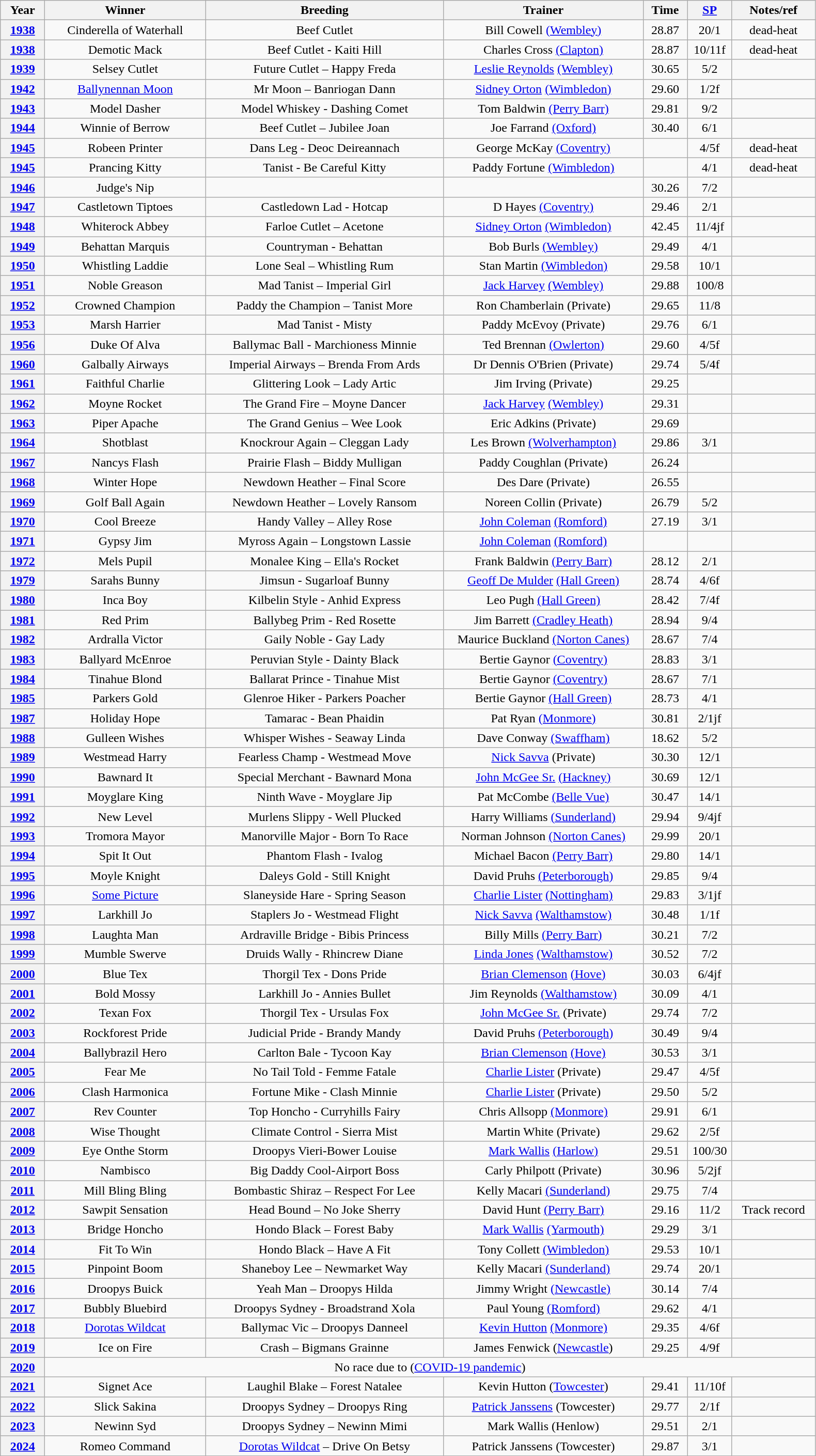<table class="wikitable" style="text-align:center">
<tr>
<th width=50>Year</th>
<th width=200>Winner</th>
<th width=300>Breeding</th>
<th width=250>Trainer</th>
<th width=50>Time</th>
<th width=50><a href='#'>SP</a></th>
<th width=100>Notes/ref</th>
</tr>
<tr>
<th><a href='#'>1938</a></th>
<td>Cinderella of Waterhall</td>
<td>Beef Cutlet</td>
<td>Bill Cowell <a href='#'>(Wembley)</a></td>
<td>28.87</td>
<td>20/1</td>
<td>dead-heat</td>
</tr>
<tr>
<th><a href='#'>1938</a></th>
<td>Demotic Mack</td>
<td>Beef Cutlet - Kaiti Hill</td>
<td>Charles Cross <a href='#'>(Clapton)</a></td>
<td>28.87</td>
<td>10/11f</td>
<td>dead-heat</td>
</tr>
<tr>
<th><a href='#'>1939</a></th>
<td>Selsey Cutlet</td>
<td>Future Cutlet – Happy Freda</td>
<td><a href='#'>Leslie Reynolds</a> <a href='#'>(Wembley)</a></td>
<td>30.65</td>
<td>5/2</td>
<td></td>
</tr>
<tr>
<th><a href='#'>1942</a></th>
<td><a href='#'>Ballynennan Moon</a></td>
<td>Mr Moon – Banriogan Dann</td>
<td><a href='#'>Sidney Orton</a> <a href='#'>(Wimbledon)</a></td>
<td>29.60</td>
<td>1/2f</td>
<td></td>
</tr>
<tr>
<th><a href='#'>1943</a></th>
<td>Model Dasher</td>
<td>Model Whiskey - Dashing Comet</td>
<td>Tom Baldwin <a href='#'>(Perry Barr)</a></td>
<td>29.81</td>
<td>9/2</td>
<td></td>
</tr>
<tr>
<th><a href='#'>1944</a></th>
<td>Winnie of Berrow</td>
<td>Beef Cutlet – Jubilee Joan</td>
<td>Joe Farrand <a href='#'>(Oxford)</a></td>
<td>30.40</td>
<td>6/1</td>
<td></td>
</tr>
<tr>
<th><a href='#'>1945</a></th>
<td>Robeen Printer</td>
<td>Dans Leg - Deoc Deireannach</td>
<td>George McKay  <a href='#'>(Coventry)</a></td>
<td></td>
<td>4/5f</td>
<td>dead-heat</td>
</tr>
<tr>
<th><a href='#'>1945</a></th>
<td>Prancing Kitty</td>
<td>Tanist - Be Careful Kitty</td>
<td>Paddy Fortune <a href='#'>(Wimbledon)</a></td>
<td></td>
<td>4/1</td>
<td>dead-heat</td>
</tr>
<tr>
<th><a href='#'>1946</a></th>
<td>Judge's Nip</td>
<td></td>
<td></td>
<td>30.26</td>
<td>7/2</td>
<td></td>
</tr>
<tr>
<th><a href='#'>1947</a></th>
<td>Castletown Tiptoes</td>
<td>Castledown Lad - Hotcap</td>
<td>D Hayes <a href='#'>(Coventry)</a></td>
<td>29.46</td>
<td>2/1</td>
<td></td>
</tr>
<tr>
<th><a href='#'>1948</a></th>
<td>Whiterock Abbey</td>
<td>Farloe Cutlet – Acetone</td>
<td><a href='#'>Sidney Orton</a> <a href='#'>(Wimbledon)</a></td>
<td>42.45</td>
<td>11/4jf</td>
<td></td>
</tr>
<tr>
<th><a href='#'>1949</a></th>
<td>Behattan Marquis</td>
<td>Countryman - Behattan</td>
<td>Bob Burls <a href='#'>(Wembley)</a></td>
<td>29.49</td>
<td>4/1</td>
<td></td>
</tr>
<tr>
<th><a href='#'>1950</a></th>
<td>Whistling Laddie</td>
<td>Lone Seal – Whistling Rum</td>
<td>Stan Martin <a href='#'>(Wimbledon)</a></td>
<td>29.58</td>
<td>10/1</td>
<td></td>
</tr>
<tr>
<th><a href='#'>1951</a></th>
<td>Noble Greason</td>
<td>Mad Tanist – Imperial Girl</td>
<td><a href='#'>Jack Harvey</a> <a href='#'>(Wembley)</a></td>
<td>29.88</td>
<td>100/8</td>
<td></td>
</tr>
<tr>
<th><a href='#'>1952</a></th>
<td>Crowned Champion</td>
<td>Paddy the Champion – Tanist More</td>
<td>Ron Chamberlain (Private)</td>
<td>29.65</td>
<td>11/8</td>
<td></td>
</tr>
<tr>
<th><a href='#'>1953</a></th>
<td>Marsh Harrier</td>
<td>Mad Tanist - Misty</td>
<td>Paddy McEvoy (Private)</td>
<td>29.76</td>
<td>6/1</td>
<td></td>
</tr>
<tr>
<th><a href='#'>1956</a></th>
<td>Duke Of Alva</td>
<td>Ballymac Ball - Marchioness Minnie</td>
<td>Ted Brennan <a href='#'>(Owlerton)</a></td>
<td>29.60</td>
<td>4/5f</td>
<td></td>
</tr>
<tr>
<th><a href='#'>1960</a></th>
<td>Galbally Airways</td>
<td>Imperial Airways – Brenda From Ards</td>
<td>Dr Dennis O'Brien (Private)</td>
<td>29.74</td>
<td>5/4f</td>
<td></td>
</tr>
<tr>
<th><a href='#'>1961</a></th>
<td>Faithful Charlie</td>
<td>Glittering Look – Lady Artic</td>
<td>Jim Irving (Private)</td>
<td>29.25</td>
<td></td>
<td></td>
</tr>
<tr>
<th><a href='#'>1962</a></th>
<td>Moyne Rocket</td>
<td>The Grand Fire – Moyne Dancer</td>
<td><a href='#'>Jack Harvey</a> <a href='#'>(Wembley)</a></td>
<td>29.31</td>
<td></td>
<td></td>
</tr>
<tr>
<th><a href='#'>1963</a></th>
<td>Piper Apache</td>
<td>The Grand Genius – Wee Look</td>
<td>Eric Adkins (Private)</td>
<td>29.69</td>
<td></td>
<td></td>
</tr>
<tr>
<th><a href='#'>1964</a></th>
<td>Shotblast</td>
<td>Knockrour Again – Cleggan Lady</td>
<td>Les Brown <a href='#'>(Wolverhampton)</a></td>
<td>29.86</td>
<td>3/1</td>
<td></td>
</tr>
<tr>
<th><a href='#'>1967</a></th>
<td>Nancys Flash</td>
<td>Prairie Flash – Biddy Mulligan</td>
<td>Paddy Coughlan (Private)</td>
<td>26.24</td>
<td></td>
<td></td>
</tr>
<tr>
<th><a href='#'>1968</a></th>
<td>Winter Hope</td>
<td>Newdown Heather – Final Score</td>
<td>Des Dare (Private)</td>
<td>26.55</td>
<td></td>
<td></td>
</tr>
<tr>
<th><a href='#'>1969</a></th>
<td>Golf Ball Again</td>
<td>Newdown Heather – Lovely Ransom</td>
<td>Noreen Collin (Private)</td>
<td>26.79</td>
<td>5/2</td>
<td></td>
</tr>
<tr>
<th><a href='#'>1970</a></th>
<td>Cool Breeze</td>
<td>Handy Valley – Alley Rose</td>
<td><a href='#'>John Coleman</a> <a href='#'>(Romford)</a></td>
<td>27.19</td>
<td>3/1</td>
<td></td>
</tr>
<tr>
<th><a href='#'>1971</a></th>
<td>Gypsy Jim</td>
<td>Myross Again – Longstown Lassie</td>
<td><a href='#'>John Coleman</a> <a href='#'>(Romford)</a></td>
<td></td>
<td></td>
<td></td>
</tr>
<tr>
<th><a href='#'>1972</a></th>
<td>Mels Pupil</td>
<td>Monalee King – Ella's Rocket</td>
<td>Frank Baldwin <a href='#'>(Perry Barr)</a></td>
<td>28.12</td>
<td>2/1</td>
<td></td>
</tr>
<tr>
<th><a href='#'>1979</a></th>
<td>Sarahs Bunny</td>
<td>Jimsun - Sugarloaf Bunny</td>
<td><a href='#'>Geoff De Mulder</a> <a href='#'>(Hall Green)</a></td>
<td>28.74</td>
<td>4/6f</td>
<td></td>
</tr>
<tr>
<th><a href='#'>1980</a></th>
<td>Inca Boy</td>
<td>Kilbelin Style - Anhid Express</td>
<td>Leo Pugh <a href='#'>(Hall Green)</a></td>
<td>28.42</td>
<td>7/4f</td>
<td></td>
</tr>
<tr>
<th><a href='#'>1981</a></th>
<td>Red Prim</td>
<td>Ballybeg Prim - Red Rosette</td>
<td>Jim Barrett  <a href='#'>(Cradley Heath)</a></td>
<td>28.94</td>
<td>9/4</td>
<td></td>
</tr>
<tr>
<th><a href='#'>1982</a></th>
<td>Ardralla Victor</td>
<td>Gaily Noble - Gay Lady</td>
<td>Maurice Buckland <a href='#'>(Norton Canes)</a></td>
<td>28.67</td>
<td>7/4</td>
<td></td>
</tr>
<tr>
<th><a href='#'>1983</a></th>
<td>Ballyard McEnroe</td>
<td>Peruvian Style - Dainty Black</td>
<td>Bertie Gaynor <a href='#'>(Coventry)</a></td>
<td>28.83</td>
<td>3/1</td>
<td></td>
</tr>
<tr>
<th><a href='#'>1984</a></th>
<td>Tinahue Blond</td>
<td>Ballarat Prince - Tinahue Mist</td>
<td>Bertie Gaynor <a href='#'>(Coventry)</a></td>
<td>28.67</td>
<td>7/1</td>
<td></td>
</tr>
<tr>
<th><a href='#'>1985</a></th>
<td>Parkers Gold</td>
<td>Glenroe Hiker - Parkers Poacher</td>
<td>Bertie Gaynor <a href='#'>(Hall Green)</a></td>
<td>28.73</td>
<td>4/1</td>
<td></td>
</tr>
<tr>
<th><a href='#'>1987</a></th>
<td>Holiday Hope</td>
<td>Tamarac - Bean Phaidin</td>
<td>Pat Ryan <a href='#'>(Monmore)</a></td>
<td>30.81</td>
<td>2/1jf</td>
<td></td>
</tr>
<tr>
<th><a href='#'>1988</a></th>
<td>Gulleen Wishes</td>
<td>Whisper Wishes - Seaway Linda</td>
<td>Dave Conway <a href='#'>(Swaffham)</a></td>
<td>18.62</td>
<td>5/2</td>
<td></td>
</tr>
<tr>
<th><a href='#'>1989</a></th>
<td>Westmead Harry</td>
<td>Fearless Champ - Westmead Move</td>
<td><a href='#'>Nick Savva</a> (Private)</td>
<td>30.30</td>
<td>12/1</td>
<td></td>
</tr>
<tr>
<th><a href='#'>1990</a></th>
<td>Bawnard It</td>
<td>Special Merchant - Bawnard Mona</td>
<td><a href='#'>John McGee Sr.</a> <a href='#'>(Hackney)</a></td>
<td>30.69</td>
<td>12/1</td>
<td></td>
</tr>
<tr>
<th><a href='#'>1991</a></th>
<td>Moyglare King</td>
<td>Ninth Wave - Moyglare Jip</td>
<td>Pat McCombe <a href='#'>(Belle Vue)</a></td>
<td>30.47</td>
<td>14/1</td>
<td></td>
</tr>
<tr>
<th><a href='#'>1992</a></th>
<td>New Level</td>
<td>Murlens Slippy - Well Plucked</td>
<td>Harry Williams <a href='#'>(Sunderland)</a></td>
<td>29.94</td>
<td>9/4jf</td>
<td></td>
</tr>
<tr>
<th><a href='#'>1993</a></th>
<td>Tromora Mayor</td>
<td>Manorville Major - Born To Race</td>
<td>Norman Johnson <a href='#'>(Norton Canes)</a></td>
<td>29.99</td>
<td>20/1</td>
<td></td>
</tr>
<tr>
<th><a href='#'>1994</a></th>
<td>Spit It Out</td>
<td>Phantom Flash - Ivalog</td>
<td>Michael Bacon <a href='#'>(Perry Barr)</a></td>
<td>29.80</td>
<td>14/1</td>
<td></td>
</tr>
<tr>
<th><a href='#'>1995</a></th>
<td>Moyle Knight</td>
<td>Daleys Gold - Still Knight</td>
<td>David Pruhs <a href='#'>(Peterborough)</a></td>
<td>29.85</td>
<td>9/4</td>
<td></td>
</tr>
<tr>
<th><a href='#'>1996</a></th>
<td><a href='#'>Some Picture</a></td>
<td>Slaneyside Hare - Spring Season</td>
<td><a href='#'>Charlie Lister</a> <a href='#'>(Nottingham)</a></td>
<td>29.83</td>
<td>3/1jf</td>
<td></td>
</tr>
<tr>
<th><a href='#'>1997</a></th>
<td>Larkhill Jo</td>
<td>Staplers Jo - Westmead Flight</td>
<td><a href='#'>Nick Savva</a> <a href='#'>(Walthamstow)</a></td>
<td>30.48</td>
<td>1/1f</td>
<td></td>
</tr>
<tr>
<th><a href='#'>1998</a></th>
<td>Laughta Man</td>
<td>Ardraville Bridge - Bibis Princess</td>
<td>Billy Mills <a href='#'>(Perry Barr)</a></td>
<td>30.21</td>
<td>7/2</td>
<td></td>
</tr>
<tr>
<th><a href='#'>1999</a></th>
<td>Mumble Swerve</td>
<td>Druids Wally - Rhincrew Diane</td>
<td><a href='#'>Linda Jones</a> <a href='#'>(Walthamstow)</a></td>
<td>30.52</td>
<td>7/2</td>
<td></td>
</tr>
<tr>
<th><a href='#'>2000</a></th>
<td>Blue Tex</td>
<td>Thorgil Tex - Dons Pride</td>
<td><a href='#'>Brian Clemenson</a> <a href='#'>(Hove)</a></td>
<td>30.03</td>
<td>6/4jf</td>
<td></td>
</tr>
<tr>
<th><a href='#'>2001</a></th>
<td>Bold Mossy</td>
<td>Larkhill Jo - Annies Bullet</td>
<td>Jim Reynolds <a href='#'>(Walthamstow)</a></td>
<td>30.09</td>
<td>4/1</td>
<td></td>
</tr>
<tr>
<th><a href='#'>2002</a></th>
<td>Texan Fox</td>
<td>Thorgil Tex - Ursulas Fox</td>
<td><a href='#'>John McGee Sr.</a> (Private)</td>
<td>29.74</td>
<td>7/2</td>
<td></td>
</tr>
<tr>
<th><a href='#'>2003</a></th>
<td>Rockforest Pride</td>
<td>Judicial Pride - Brandy Mandy</td>
<td>David Pruhs <a href='#'>(Peterborough)</a></td>
<td>30.49</td>
<td>9/4</td>
<td></td>
</tr>
<tr>
<th><a href='#'>2004</a></th>
<td>Ballybrazil Hero</td>
<td>Carlton Bale - Tycoon Kay</td>
<td><a href='#'>Brian Clemenson</a> <a href='#'>(Hove)</a></td>
<td>30.53</td>
<td>3/1</td>
<td></td>
</tr>
<tr>
<th><a href='#'>2005</a></th>
<td>Fear Me</td>
<td>No Tail Told - Femme Fatale</td>
<td><a href='#'>Charlie Lister</a> (Private)</td>
<td>29.47</td>
<td>4/5f</td>
<td></td>
</tr>
<tr>
<th><a href='#'>2006</a></th>
<td>Clash Harmonica</td>
<td>Fortune Mike - Clash Minnie</td>
<td><a href='#'>Charlie Lister</a> (Private)</td>
<td>29.50</td>
<td>5/2</td>
<td></td>
</tr>
<tr>
<th><a href='#'>2007</a></th>
<td>Rev Counter</td>
<td>Top Honcho - Curryhills Fairy</td>
<td>Chris Allsopp <a href='#'>(Monmore)</a></td>
<td>29.91</td>
<td>6/1</td>
<td></td>
</tr>
<tr>
<th><a href='#'>2008</a></th>
<td>Wise Thought</td>
<td>Climate Control - Sierra Mist</td>
<td>Martin White  (Private)</td>
<td>29.62</td>
<td>2/5f</td>
<td></td>
</tr>
<tr>
<th><a href='#'>2009</a></th>
<td>Eye Onthe Storm</td>
<td>Droopys Vieri-Bower Louise</td>
<td><a href='#'>Mark Wallis</a> <a href='#'>(Harlow)</a></td>
<td>29.51</td>
<td>100/30</td>
<td></td>
</tr>
<tr>
<th><a href='#'>2010</a></th>
<td>Nambisco</td>
<td>Big Daddy Cool-Airport Boss</td>
<td>Carly Philpott (Private)</td>
<td>30.96</td>
<td>5/2jf</td>
<td></td>
</tr>
<tr>
<th><a href='#'>2011</a></th>
<td>Mill Bling Bling</td>
<td>Bombastic Shiraz – Respect For Lee</td>
<td>Kelly Macari <a href='#'>(Sunderland)</a></td>
<td>29.75</td>
<td>7/4</td>
<td></td>
</tr>
<tr>
<th><a href='#'>2012</a></th>
<td>Sawpit Sensation</td>
<td>Head Bound – No Joke Sherry</td>
<td>David Hunt <a href='#'>(Perry Barr)</a></td>
<td>29.16</td>
<td>11/2</td>
<td>Track record</td>
</tr>
<tr>
<th><a href='#'>2013</a></th>
<td>Bridge Honcho</td>
<td>Hondo Black – Forest Baby</td>
<td><a href='#'>Mark Wallis</a> <a href='#'>(Yarmouth)</a></td>
<td>29.29</td>
<td>3/1</td>
<td></td>
</tr>
<tr>
<th><a href='#'>2014</a></th>
<td>Fit To Win</td>
<td>Hondo Black – Have A Fit</td>
<td>Tony Collett <a href='#'>(Wimbledon)</a></td>
<td>29.53</td>
<td>10/1</td>
<td></td>
</tr>
<tr>
<th><a href='#'>2015</a></th>
<td>Pinpoint Boom</td>
<td>Shaneboy Lee – Newmarket Way</td>
<td>Kelly Macari <a href='#'>(Sunderland)</a></td>
<td>29.74</td>
<td>20/1</td>
<td></td>
</tr>
<tr>
<th><a href='#'>2016</a></th>
<td>Droopys Buick</td>
<td>Yeah Man – Droopys Hilda</td>
<td>Jimmy Wright <a href='#'>(Newcastle)</a></td>
<td>30.14</td>
<td>7/4</td>
<td></td>
</tr>
<tr>
<th><a href='#'>2017</a></th>
<td>Bubbly Bluebird</td>
<td>Droopys Sydney - Broadstrand Xola</td>
<td>Paul Young <a href='#'>(Romford)</a></td>
<td>29.62</td>
<td>4/1</td>
<td></td>
</tr>
<tr>
<th><a href='#'>2018</a></th>
<td><a href='#'>Dorotas Wildcat</a></td>
<td>Ballymac Vic – Droopys Danneel</td>
<td><a href='#'>Kevin Hutton</a> <a href='#'>(Monmore)</a></td>
<td>29.35</td>
<td>4/6f</td>
<td></td>
</tr>
<tr>
<th><a href='#'>2019</a></th>
<td>Ice on Fire</td>
<td>Crash – Bigmans Grainne</td>
<td>James Fenwick (<a href='#'>Newcastle</a>)</td>
<td>29.25</td>
<td>4/9f</td>
<td></td>
</tr>
<tr>
<th><a href='#'>2020</a></th>
<td colspan=6>No race due to (<a href='#'>COVID-19 pandemic</a>)</td>
</tr>
<tr>
<th><a href='#'>2021</a></th>
<td>Signet Ace</td>
<td>Laughil Blake – Forest Natalee</td>
<td>Kevin Hutton (<a href='#'>Towcester</a>)</td>
<td>29.41</td>
<td>11/10f</td>
<td></td>
</tr>
<tr>
<th><a href='#'>2022</a></th>
<td>Slick Sakina</td>
<td>Droopys Sydney – Droopys Ring</td>
<td><a href='#'>Patrick Janssens</a> (Towcester)</td>
<td>29.77</td>
<td>2/1f</td>
<td></td>
</tr>
<tr>
<th><a href='#'>2023</a></th>
<td>Newinn Syd</td>
<td>Droopys Sydney – Newinn Mimi</td>
<td>Mark Wallis (Henlow)</td>
<td>29.51</td>
<td>2/1</td>
<td></td>
</tr>
<tr>
<th><a href='#'>2024</a></th>
<td>Romeo Command</td>
<td><a href='#'>Dorotas Wildcat</a> – Drive On Betsy</td>
<td>Patrick Janssens (Towcester)</td>
<td>29.87</td>
<td>3/1</td>
<td></td>
</tr>
</table>
